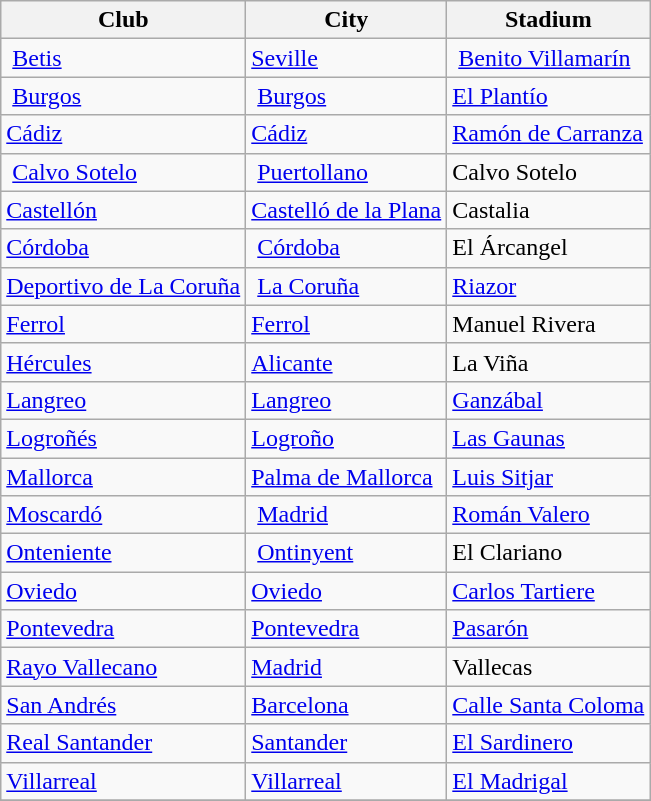<table class="wikitable sortable" style="text-align: left;">
<tr>
<th>Club</th>
<th>City</th>
<th>Stadium</th>
</tr>
<tr>
<td> <a href='#'>Betis</a></td>
<td><a href='#'>Seville</a></td>
<td> <a href='#'>Benito Villamarín</a></td>
</tr>
<tr>
<td> <a href='#'>Burgos</a></td>
<td> <a href='#'>Burgos</a></td>
<td><a href='#'>El Plantío</a></td>
</tr>
<tr>
<td><a href='#'>Cádiz</a></td>
<td><a href='#'>Cádiz</a></td>
<td><a href='#'>Ramón de Carranza</a></td>
</tr>
<tr>
<td> <a href='#'>Calvo Sotelo</a></td>
<td> <a href='#'>Puertollano</a></td>
<td>Calvo Sotelo</td>
</tr>
<tr>
<td><a href='#'>Castellón</a></td>
<td><a href='#'>Castelló de la Plana</a></td>
<td>Castalia</td>
</tr>
<tr>
<td><a href='#'>Córdoba</a></td>
<td> <a href='#'>Córdoba</a></td>
<td>El Árcangel</td>
</tr>
<tr>
<td><a href='#'>Deportivo de La Coruña</a></td>
<td> <a href='#'>La Coruña</a></td>
<td><a href='#'>Riazor</a></td>
</tr>
<tr>
<td><a href='#'>Ferrol</a></td>
<td><a href='#'>Ferrol</a></td>
<td>Manuel Rivera</td>
</tr>
<tr>
<td><a href='#'>Hércules</a></td>
<td><a href='#'>Alicante</a></td>
<td>La Viña</td>
</tr>
<tr>
<td><a href='#'>Langreo</a></td>
<td><a href='#'>Langreo</a></td>
<td><a href='#'>Ganzábal</a></td>
</tr>
<tr>
<td><a href='#'>Logroñés</a></td>
<td><a href='#'>Logroño</a></td>
<td><a href='#'>Las Gaunas</a></td>
</tr>
<tr>
<td><a href='#'>Mallorca</a></td>
<td><a href='#'>Palma de Mallorca</a></td>
<td><a href='#'>Luis Sitjar</a></td>
</tr>
<tr>
<td><a href='#'>Moscardó</a></td>
<td> <a href='#'>Madrid</a></td>
<td><a href='#'>Román Valero</a></td>
</tr>
<tr>
<td><a href='#'>Onteniente</a></td>
<td> <a href='#'>Ontinyent</a></td>
<td>El Clariano</td>
</tr>
<tr>
<td><a href='#'>Oviedo</a></td>
<td><a href='#'>Oviedo</a></td>
<td><a href='#'>Carlos Tartiere</a></td>
</tr>
<tr>
<td><a href='#'>Pontevedra</a></td>
<td><a href='#'>Pontevedra</a></td>
<td><a href='#'>Pasarón</a></td>
</tr>
<tr>
<td><a href='#'>Rayo Vallecano</a></td>
<td><a href='#'>Madrid</a></td>
<td>Vallecas</td>
</tr>
<tr>
<td><a href='#'>San Andrés</a></td>
<td><a href='#'>Barcelona</a></td>
<td><a href='#'>Calle Santa Coloma</a></td>
</tr>
<tr>
<td><a href='#'>Real Santander</a></td>
<td><a href='#'>Santander</a></td>
<td><a href='#'>El Sardinero</a></td>
</tr>
<tr>
<td><a href='#'>Villarreal</a></td>
<td><a href='#'>Villarreal</a></td>
<td><a href='#'>El Madrigal</a></td>
</tr>
<tr>
</tr>
</table>
